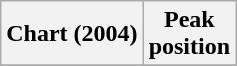<table class="wikitable sortable plainrowheaders" style="text-align:center;">
<tr>
<th>Chart (2004)</th>
<th>Peak<br>position</th>
</tr>
<tr>
</tr>
</table>
